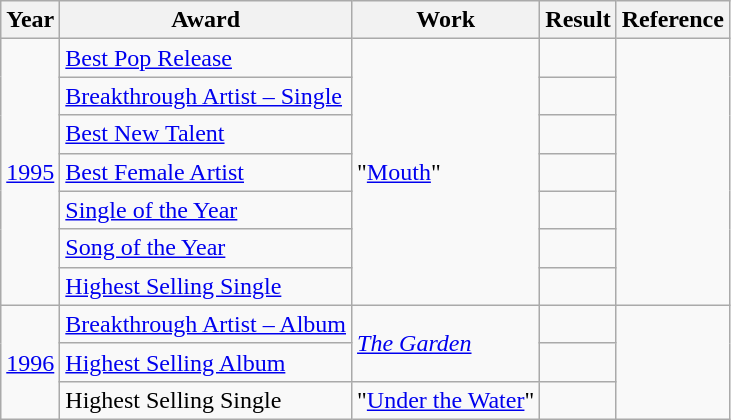<table class="wikitable">
<tr>
<th>Year</th>
<th>Award</th>
<th>Work</th>
<th>Result</th>
<th>Reference</th>
</tr>
<tr>
<td rowspan="7"><a href='#'>1995</a></td>
<td><a href='#'>Best Pop Release</a></td>
<td rowspan="7">"<a href='#'>Mouth</a>"</td>
<td></td>
<td rowspan="7"></td>
</tr>
<tr>
<td><a href='#'>Breakthrough Artist – Single</a></td>
<td></td>
</tr>
<tr>
<td><a href='#'>Best New Talent</a></td>
<td></td>
</tr>
<tr>
<td><a href='#'>Best Female Artist</a></td>
<td></td>
</tr>
<tr>
<td><a href='#'>Single of the Year</a></td>
<td></td>
</tr>
<tr>
<td><a href='#'>Song of the Year</a></td>
<td></td>
</tr>
<tr>
<td><a href='#'>Highest Selling Single</a></td>
<td></td>
</tr>
<tr>
<td rowspan="3"><a href='#'>1996</a></td>
<td><a href='#'>Breakthrough Artist – Album</a></td>
<td rowspan="2"><em><a href='#'>The Garden</a></em></td>
<td></td>
<td rowspan="3"></td>
</tr>
<tr>
<td><a href='#'>Highest Selling Album</a></td>
<td></td>
</tr>
<tr>
<td>Highest Selling Single</td>
<td>"<a href='#'>Under the Water</a>"</td>
<td></td>
</tr>
</table>
